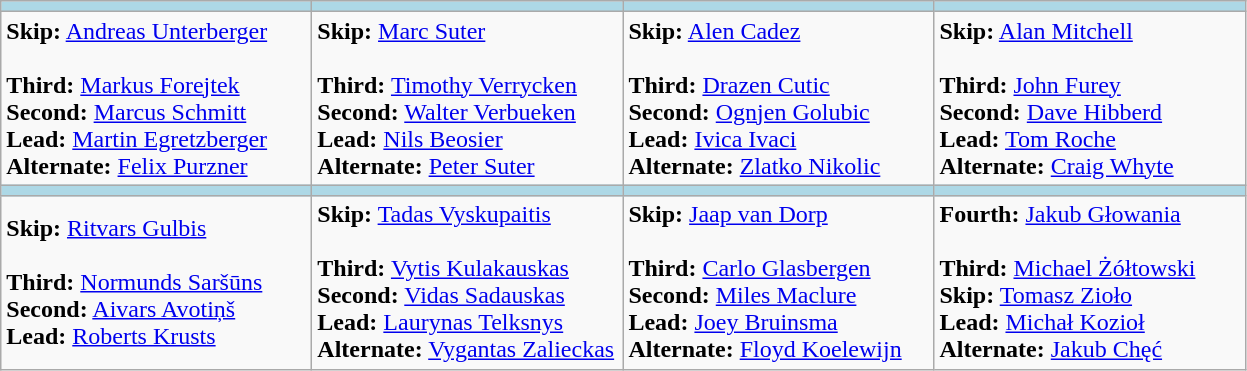<table class="wikitable">
<tr align=center>
<th style="background: #ADD8E6;" width=200></th>
<th style="background: #ADD8E6;" width=200></th>
<th style="background: #ADD8E6;" width=200></th>
<th style="background: #ADD8E6;" width=200></th>
</tr>
<tr>
<td><strong>Skip:</strong> <a href='#'>Andreas Unterberger</a><br><br><strong>Third:</strong> <a href='#'>Markus Forejtek</a><br>
<strong>Second:</strong> <a href='#'>Marcus Schmitt</a><br>
<strong>Lead:</strong> <a href='#'>Martin Egretzberger</a><br>
<strong>Alternate:</strong> <a href='#'>Felix Purzner</a></td>
<td><strong>Skip:</strong> <a href='#'>Marc Suter</a><br><br><strong>Third:</strong> <a href='#'>Timothy Verrycken</a><br>
<strong>Second:</strong> <a href='#'>Walter Verbueken</a><br>
<strong>Lead:</strong> <a href='#'>Nils Beosier</a><br>
<strong>Alternate:</strong> <a href='#'>Peter Suter</a></td>
<td><strong>Skip:</strong> <a href='#'>Alen Cadez</a><br><br><strong>Third:</strong> <a href='#'>Drazen Cutic</a><br>
<strong>Second:</strong> <a href='#'>Ognjen Golubic</a><br>
<strong>Lead:</strong> <a href='#'>Ivica Ivaci</a><br>
<strong>Alternate:</strong> <a href='#'>Zlatko Nikolic</a></td>
<td><strong>Skip:</strong> <a href='#'>Alan Mitchell</a><br><br><strong>Third:</strong> <a href='#'>John Furey</a><br>
<strong>Second:</strong> <a href='#'>Dave Hibberd</a><br>
<strong>Lead:</strong> <a href='#'>Tom Roche</a><br>
<strong>Alternate:</strong> <a href='#'>Craig Whyte</a></td>
</tr>
<tr align=center>
<th style="background: #ADD8E6;" width=200></th>
<th style="background: #ADD8E6;" width=200></th>
<th style="background: #ADD8E6;" width=200></th>
<th style="background: #ADD8E6;" width=200></th>
</tr>
<tr>
<td><strong>Skip:</strong> <a href='#'>Ritvars Gulbis</a><br><br><strong>Third:</strong> <a href='#'>Normunds Saršūns</a><br>
<strong>Second:</strong> <a href='#'>Aivars Avotiņš</a><br>
<strong>Lead:</strong> <a href='#'>Roberts Krusts</a></td>
<td><strong>Skip:</strong> <a href='#'>Tadas Vyskupaitis</a><br><br><strong>Third:</strong> <a href='#'>Vytis Kulakauskas</a><br>
<strong>Second:</strong> <a href='#'>Vidas Sadauskas</a><br>
<strong>Lead:</strong> <a href='#'>Laurynas Telksnys</a><br>
<strong>Alternate:</strong> <a href='#'>Vygantas Zalieckas</a></td>
<td><strong>Skip:</strong> <a href='#'>Jaap van Dorp</a><br><br><strong>Third:</strong> <a href='#'>Carlo Glasbergen</a><br>
<strong>Second:</strong> <a href='#'>Miles Maclure</a><br>
<strong>Lead:</strong> <a href='#'>Joey Bruinsma</a><br>
<strong>Alternate:</strong> <a href='#'>Floyd Koelewijn</a></td>
<td><strong>Fourth:</strong> <a href='#'>Jakub Głowania</a><br><br><strong>Third:</strong> <a href='#'>Michael Żółtowski</a><br>
<strong>Skip:</strong> <a href='#'>Tomasz Zioło</a><br>
<strong>Lead:</strong> <a href='#'>Michał Kozioł</a><br>
<strong>Alternate:</strong> <a href='#'>Jakub Chęć</a></td>
</tr>
</table>
